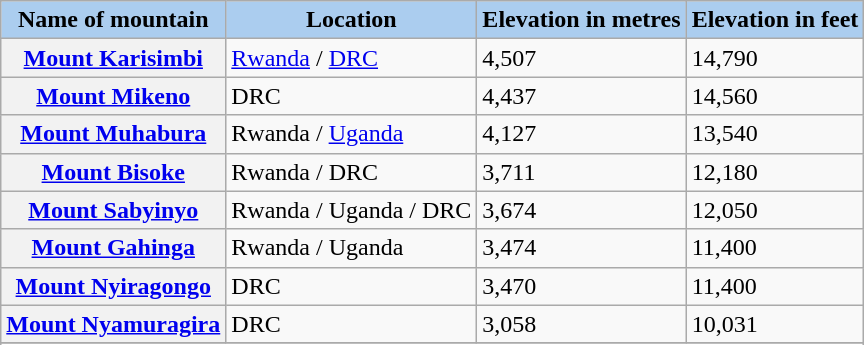<table class="wikitable">
<tr>
<th style="background-color:#ABCDEF;">Name of mountain</th>
<th style="background-color:#ABCDEF;">Location</th>
<th style="background-color:#ABCDEF;">Elevation in metres</th>
<th style="background-color:#ABCDEF;">Elevation in feet</th>
</tr>
<tr>
<th><a href='#'>Mount Karisimbi</a></th>
<td><a href='#'>Rwanda</a> / <a href='#'>DRC</a></td>
<td>4,507</td>
<td>14,790</td>
</tr>
<tr>
<th><a href='#'>Mount Mikeno</a></th>
<td>DRC</td>
<td>4,437</td>
<td>14,560</td>
</tr>
<tr>
<th><a href='#'>Mount Muhabura</a></th>
<td>Rwanda / <a href='#'>Uganda</a></td>
<td>4,127</td>
<td>13,540</td>
</tr>
<tr>
<th><a href='#'>Mount Bisoke</a></th>
<td>Rwanda / DRC</td>
<td>3,711</td>
<td>12,180</td>
</tr>
<tr>
<th><a href='#'>Mount Sabyinyo</a></th>
<td>Rwanda / Uganda / DRC</td>
<td>3,674</td>
<td>12,050</td>
</tr>
<tr>
<th><a href='#'>Mount Gahinga</a></th>
<td>Rwanda / Uganda</td>
<td>3,474</td>
<td>11,400</td>
</tr>
<tr>
<th><a href='#'>Mount Nyiragongo</a></th>
<td>DRC</td>
<td>3,470</td>
<td>11,400</td>
</tr>
<tr>
<th><a href='#'>Mount Nyamuragira</a></th>
<td>DRC</td>
<td>3,058</td>
<td>10,031</td>
</tr>
<tr>
</tr>
<tr>
</tr>
</table>
